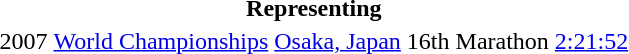<table>
<tr>
<th colspan="6">Representing </th>
</tr>
<tr>
<td>2007</td>
<td><a href='#'>World Championships</a></td>
<td><a href='#'>Osaka, Japan</a></td>
<td>16th</td>
<td>Marathon</td>
<td><a href='#'>2:21:52</a></td>
</tr>
</table>
